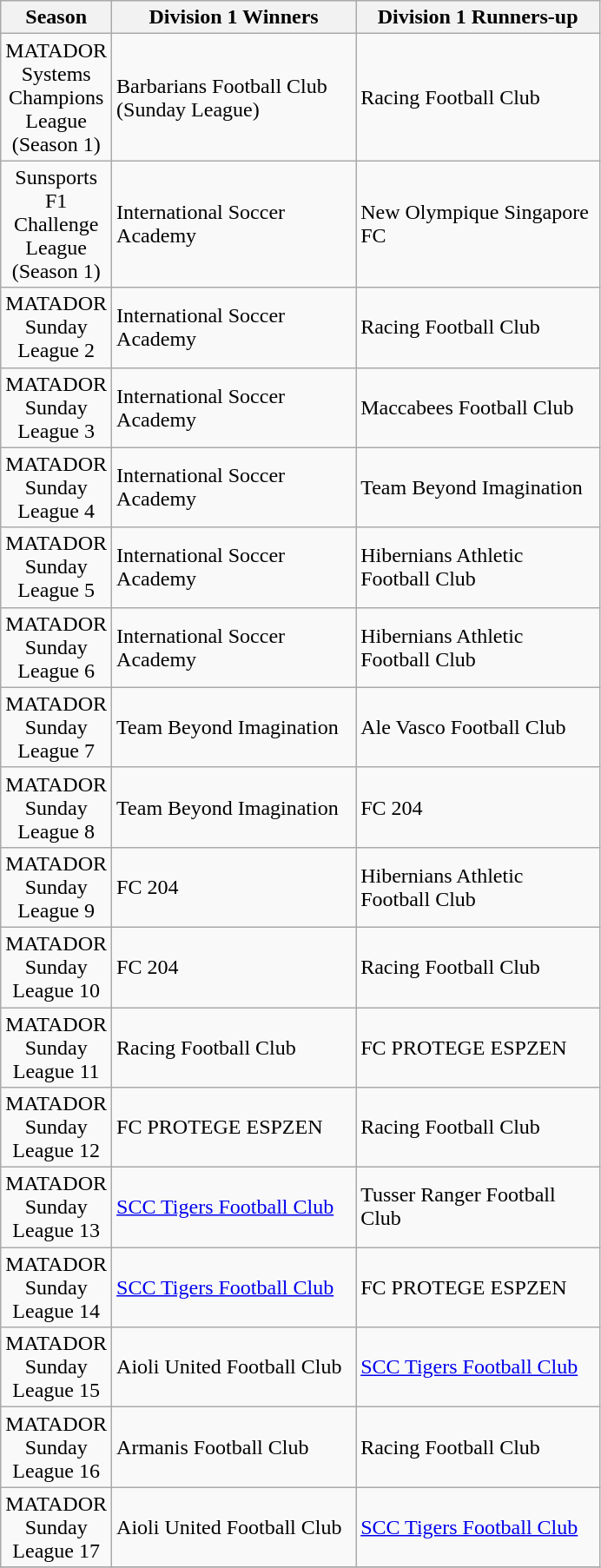<table class="wikitable" style="text-align:center">
<tr>
<th width='25'>Season</th>
<th width='180'>Division 1 Winners</th>
<th width='180'>Division 1 Runners-up</th>
</tr>
<tr>
<td>MATADOR Systems Champions League (Season 1)</td>
<td align='left'>Barbarians Football Club (Sunday League)</td>
<td align='left'>Racing Football Club</td>
</tr>
<tr>
<td>Sunsports F1 Challenge League (Season 1)</td>
<td align='left'>International Soccer Academy</td>
<td align='left'>New Olympique Singapore FC</td>
</tr>
<tr>
<td>MATADOR Sunday League 2</td>
<td align='left'>International Soccer Academy</td>
<td align='left'>Racing Football Club</td>
</tr>
<tr>
<td>MATADOR Sunday League 3</td>
<td align='left'>International Soccer Academy</td>
<td align='left'>Maccabees Football Club</td>
</tr>
<tr>
<td>MATADOR Sunday League 4</td>
<td align='left'>International Soccer Academy</td>
<td align='left'>Team Beyond Imagination</td>
</tr>
<tr>
<td>MATADOR Sunday League 5</td>
<td align='left'>International Soccer Academy</td>
<td align='left'>Hibernians Athletic Football Club</td>
</tr>
<tr>
<td>MATADOR Sunday League 6</td>
<td align='left'>International Soccer Academy</td>
<td align='left'>Hibernians Athletic Football Club</td>
</tr>
<tr>
<td>MATADOR Sunday League 7</td>
<td align='left'>Team Beyond Imagination</td>
<td align='left'>Ale Vasco Football Club</td>
</tr>
<tr>
<td>MATADOR Sunday League 8</td>
<td align='left'>Team Beyond Imagination</td>
<td align='left'>FC 204</td>
</tr>
<tr>
<td>MATADOR Sunday League 9</td>
<td align='left'>FC 204</td>
<td align='left'>Hibernians Athletic Football Club</td>
</tr>
<tr>
<td>MATADOR Sunday League 10</td>
<td align='left'>FC 204</td>
<td align='left'>Racing Football Club</td>
</tr>
<tr>
<td>MATADOR Sunday League 11</td>
<td align='left'>Racing Football Club</td>
<td align='left'>FC PROTEGE ESPZEN</td>
</tr>
<tr>
<td>MATADOR Sunday League 12</td>
<td align='left'>FC PROTEGE ESPZEN</td>
<td align='left'>Racing Football Club</td>
</tr>
<tr>
<td>MATADOR Sunday League 13</td>
<td align='left'><a href='#'>SCC Tigers Football Club</a></td>
<td align='left'>Tusser Ranger Football Club</td>
</tr>
<tr>
<td>MATADOR Sunday League 14</td>
<td align='left'><a href='#'>SCC Tigers Football Club</a></td>
<td align='left'>FC PROTEGE ESPZEN</td>
</tr>
<tr>
<td>MATADOR Sunday League 15</td>
<td align='left'>Aioli United Football Club</td>
<td align='left'><a href='#'>SCC Tigers Football Club</a></td>
</tr>
<tr>
<td>MATADOR Sunday League 16</td>
<td align='left'>Armanis Football Club</td>
<td align='left'>Racing Football Club</td>
</tr>
<tr>
<td>MATADOR Sunday League 17</td>
<td align='left'>Aioli United Football Club</td>
<td align='left'><a href='#'>SCC Tigers Football Club</a></td>
</tr>
<tr>
</tr>
</table>
